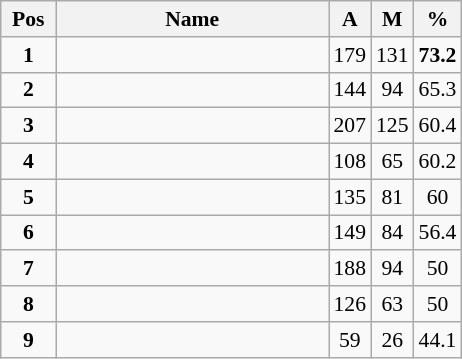<table class="wikitable" style="text-align:center; font-size:90%;">
<tr>
<th width=30px>Pos</th>
<th width=175px>Name</th>
<th width=20px>A</th>
<th width=20px>M</th>
<th width=25px>%</th>
</tr>
<tr>
<td><strong>1</strong></td>
<td align=left><strong></strong></td>
<td>179</td>
<td>131</td>
<td><strong>73.2</strong></td>
</tr>
<tr>
<td><strong>2</strong></td>
<td align=left></td>
<td>144</td>
<td>94</td>
<td>65.3</td>
</tr>
<tr>
<td><strong>3</strong></td>
<td align=left></td>
<td>207</td>
<td>125</td>
<td>60.4</td>
</tr>
<tr>
<td><strong>4</strong></td>
<td align=left></td>
<td>108</td>
<td>65</td>
<td>60.2</td>
</tr>
<tr>
<td><strong>5</strong></td>
<td align=left></td>
<td>135</td>
<td>81</td>
<td>60</td>
</tr>
<tr>
<td><strong>6</strong></td>
<td align=left></td>
<td>149</td>
<td>84</td>
<td>56.4</td>
</tr>
<tr>
<td><strong>7</strong></td>
<td align=left></td>
<td>188</td>
<td>94</td>
<td>50</td>
</tr>
<tr>
<td><strong>8</strong></td>
<td align=left></td>
<td>126</td>
<td>63</td>
<td>50</td>
</tr>
<tr>
<td><strong>9</strong></td>
<td align=left></td>
<td>59</td>
<td>26</td>
<td>44.1</td>
</tr>
</table>
